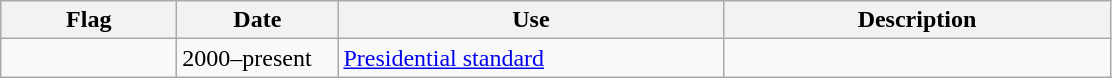<table class="wikitable">
<tr>
<th width="110">Flag</th>
<th width="100">Date</th>
<th width="250">Use</th>
<th width="250">Description</th>
</tr>
<tr>
<td></td>
<td>2000–present</td>
<td><a href='#'>Presidential standard</a></td>
<td></td>
</tr>
</table>
